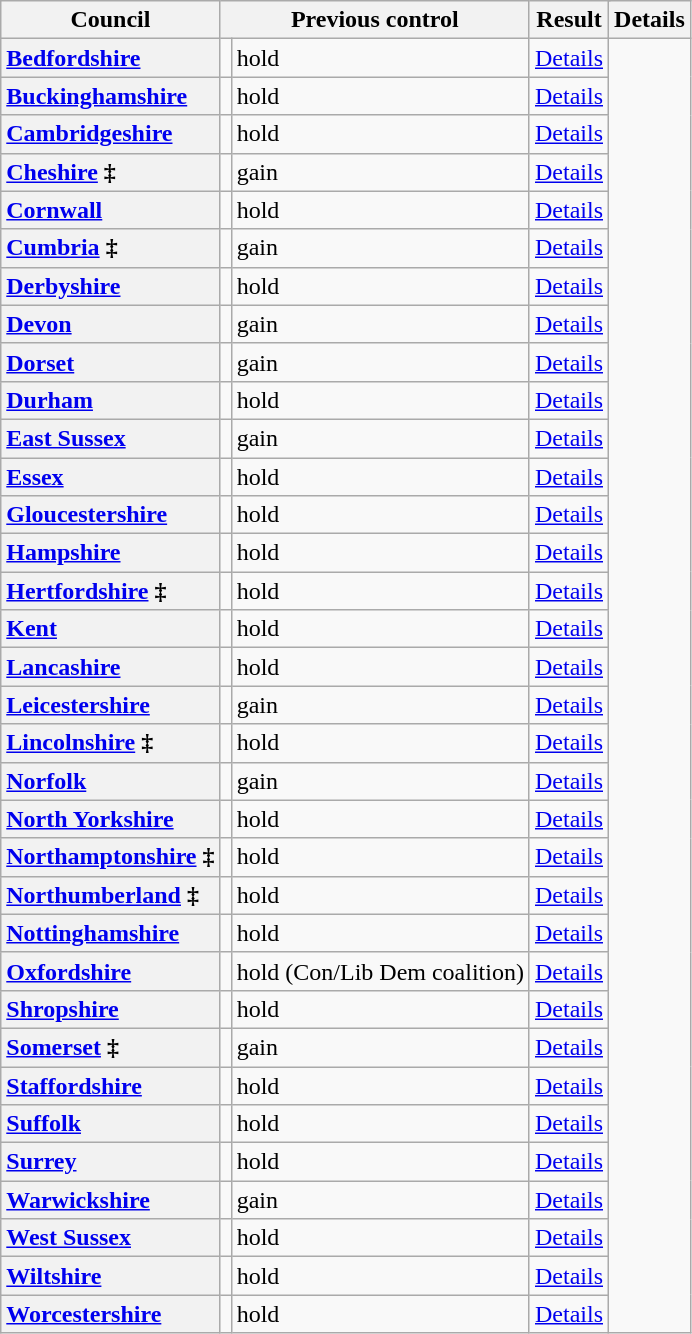<table class="wikitable sortable" border="1">
<tr>
<th scope="col">Council</th>
<th colspan=2>Previous control</th>
<th colspan=2>Result</th>
<th class="unsortable" scope="col">Details</th>
</tr>
<tr>
<th scope="row" style="text-align: left;"><a href='#'>Bedfordshire</a></th>
<td></td>
<td> hold</td>
<td><a href='#'>Details</a></td>
</tr>
<tr>
<th scope="row" style="text-align: left;"><a href='#'>Buckinghamshire</a></th>
<td></td>
<td> hold</td>
<td><a href='#'>Details</a></td>
</tr>
<tr>
<th scope="row" style="text-align: left;"><a href='#'>Cambridgeshire</a></th>
<td></td>
<td> hold</td>
<td><a href='#'>Details</a></td>
</tr>
<tr>
<th scope="row" style="text-align: left;"><a href='#'>Cheshire</a> ‡</th>
<td></td>
<td> gain</td>
<td><a href='#'>Details</a></td>
</tr>
<tr>
<th scope="row" style="text-align: left;"><a href='#'>Cornwall</a></th>
<td></td>
<td> hold</td>
<td><a href='#'>Details</a></td>
</tr>
<tr>
<th scope="row" style="text-align: left;"><a href='#'>Cumbria</a> ‡</th>
<td></td>
<td> gain</td>
<td><a href='#'>Details</a></td>
</tr>
<tr>
<th scope="row" style="text-align: left;"><a href='#'>Derbyshire</a></th>
<td></td>
<td> hold</td>
<td><a href='#'>Details</a></td>
</tr>
<tr>
<th scope="row" style="text-align: left;"><a href='#'>Devon</a></th>
<td></td>
<td> gain</td>
<td><a href='#'>Details</a></td>
</tr>
<tr>
<th scope="row" style="text-align: left;"><a href='#'>Dorset</a></th>
<td></td>
<td> gain</td>
<td><a href='#'>Details</a></td>
</tr>
<tr>
<th scope="row" style="text-align: left;"><a href='#'>Durham</a></th>
<td></td>
<td> hold</td>
<td><a href='#'>Details</a></td>
</tr>
<tr>
<th scope="row" style="text-align: left;"><a href='#'>East Sussex</a></th>
<td></td>
<td> gain</td>
<td><a href='#'>Details</a></td>
</tr>
<tr>
<th scope="row" style="text-align: left;"><a href='#'>Essex</a></th>
<td></td>
<td> hold</td>
<td><a href='#'>Details</a></td>
</tr>
<tr>
<th scope="row" style="text-align: left;"><a href='#'>Gloucestershire</a></th>
<td></td>
<td> hold</td>
<td><a href='#'>Details</a></td>
</tr>
<tr>
<th scope="row" style="text-align: left;"><a href='#'>Hampshire</a></th>
<td></td>
<td> hold</td>
<td><a href='#'>Details</a></td>
</tr>
<tr>
<th scope="row" style="text-align: left;"><a href='#'>Hertfordshire</a> ‡</th>
<td></td>
<td> hold</td>
<td><a href='#'>Details</a></td>
</tr>
<tr>
<th scope="row" style="text-align: left;"><a href='#'>Kent</a></th>
<td></td>
<td> hold</td>
<td><a href='#'>Details</a></td>
</tr>
<tr>
<th scope="row" style="text-align: left;"><a href='#'>Lancashire</a></th>
<td></td>
<td> hold</td>
<td><a href='#'>Details</a></td>
</tr>
<tr>
<th scope="row" style="text-align: left;"><a href='#'>Leicestershire</a></th>
<td></td>
<td> gain</td>
<td><a href='#'>Details</a></td>
</tr>
<tr>
<th scope="row" style="text-align: left;"><a href='#'>Lincolnshire</a> ‡</th>
<td></td>
<td> hold</td>
<td><a href='#'>Details</a></td>
</tr>
<tr>
<th scope="row" style="text-align: left;"><a href='#'>Norfolk</a></th>
<td></td>
<td> gain</td>
<td><a href='#'>Details</a></td>
</tr>
<tr>
<th scope="row" style="text-align: left;"><a href='#'>North Yorkshire</a></th>
<td></td>
<td> hold</td>
<td><a href='#'>Details</a></td>
</tr>
<tr>
<th scope="row" style="text-align: left;"><a href='#'>Northamptonshire</a> ‡</th>
<td></td>
<td> hold</td>
<td><a href='#'>Details</a></td>
</tr>
<tr>
<th scope="row" style="text-align: left;"><a href='#'>Northumberland</a> ‡</th>
<td></td>
<td> hold</td>
<td><a href='#'>Details</a></td>
</tr>
<tr>
<th scope="row" style="text-align: left;"><a href='#'>Nottinghamshire</a></th>
<td></td>
<td> hold</td>
<td><a href='#'>Details</a></td>
</tr>
<tr>
<th scope="row" style="text-align: left;"><a href='#'>Oxfordshire</a></th>
<td></td>
<td> hold (Con/Lib Dem coalition)</td>
<td><a href='#'>Details</a></td>
</tr>
<tr>
<th scope="row" style="text-align: left;"><a href='#'>Shropshire</a></th>
<td></td>
<td> hold</td>
<td><a href='#'>Details</a></td>
</tr>
<tr>
<th scope="row" style="text-align: left;"><a href='#'>Somerset</a> ‡</th>
<td></td>
<td> gain</td>
<td><a href='#'>Details</a></td>
</tr>
<tr>
<th scope="row" style="text-align: left;"><a href='#'>Staffordshire</a></th>
<td></td>
<td> hold</td>
<td><a href='#'>Details</a></td>
</tr>
<tr>
<th scope="row" style="text-align: left;"><a href='#'>Suffolk</a></th>
<td></td>
<td> hold</td>
<td><a href='#'>Details</a></td>
</tr>
<tr>
<th scope="row" style="text-align: left;"><a href='#'>Surrey</a></th>
<td></td>
<td> hold</td>
<td><a href='#'>Details</a></td>
</tr>
<tr>
<th scope="row" style="text-align: left;"><a href='#'>Warwickshire</a></th>
<td></td>
<td> gain</td>
<td><a href='#'>Details</a></td>
</tr>
<tr>
<th scope="row" style="text-align: left;"><a href='#'>West Sussex</a></th>
<td></td>
<td> hold</td>
<td><a href='#'>Details</a></td>
</tr>
<tr>
<th scope="row" style="text-align: left;"><a href='#'>Wiltshire</a></th>
<td></td>
<td> hold</td>
<td><a href='#'>Details</a></td>
</tr>
<tr>
<th scope="row" style="text-align: left;"><a href='#'>Worcestershire</a></th>
<td></td>
<td> hold</td>
<td><a href='#'>Details</a></td>
</tr>
</table>
